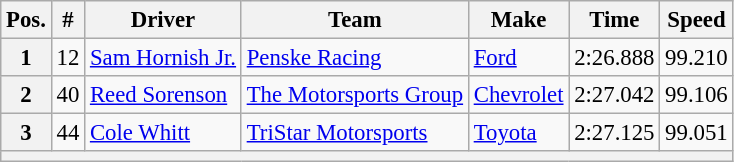<table class="wikitable" style="font-size:95%">
<tr>
<th>Pos.</th>
<th>#</th>
<th>Driver</th>
<th>Team</th>
<th>Make</th>
<th>Time</th>
<th>Speed</th>
</tr>
<tr>
<th>1</th>
<td>12</td>
<td><a href='#'>Sam Hornish Jr.</a></td>
<td><a href='#'>Penske Racing</a></td>
<td><a href='#'>Ford</a></td>
<td>2:26.888</td>
<td>99.210</td>
</tr>
<tr>
<th>2</th>
<td>40</td>
<td><a href='#'>Reed Sorenson</a></td>
<td><a href='#'>The Motorsports Group</a></td>
<td><a href='#'>Chevrolet</a></td>
<td>2:27.042</td>
<td>99.106</td>
</tr>
<tr>
<th>3</th>
<td>44</td>
<td><a href='#'>Cole Whitt</a></td>
<td><a href='#'>TriStar Motorsports</a></td>
<td><a href='#'>Toyota</a></td>
<td>2:27.125</td>
<td>99.051</td>
</tr>
<tr>
<th colspan="7"></th>
</tr>
</table>
